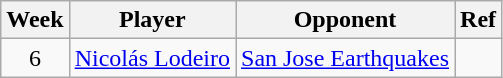<table class=wikitable>
<tr>
<th>Week</th>
<th>Player</th>
<th>Opponent</th>
<th>Ref</th>
</tr>
<tr>
<td align=center>6</td>
<td> <a href='#'>Nicolás Lodeiro</a></td>
<td><a href='#'>San Jose Earthquakes</a></td>
<td></td>
</tr>
</table>
